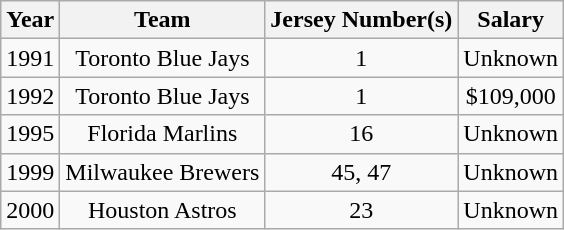<table class="wikitable">
<tr style="background: #F2F2F2;">
<th>Year</th>
<th>Team</th>
<th>Jersey Number(s)</th>
<th>Salary</th>
</tr>
<tr align=center>
<td>1991</td>
<td>Toronto Blue Jays</td>
<td>1</td>
<td>Unknown</td>
</tr>
<tr align=center>
<td>1992</td>
<td>Toronto Blue Jays</td>
<td>1</td>
<td>$109,000</td>
</tr>
<tr align=center>
<td>1995</td>
<td>Florida Marlins</td>
<td>16</td>
<td>Unknown</td>
</tr>
<tr align=center>
<td>1999</td>
<td>Milwaukee Brewers</td>
<td>45, 47</td>
<td>Unknown</td>
</tr>
<tr align=center>
<td>2000</td>
<td>Houston Astros</td>
<td>23</td>
<td>Unknown</td>
</tr>
</table>
